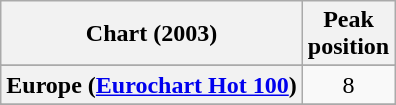<table class="wikitable sortable plainrowheaders" style="text-align:center">
<tr>
<th>Chart (2003)</th>
<th>Peak<br>position</th>
</tr>
<tr>
</tr>
<tr>
</tr>
<tr>
</tr>
<tr>
<th scope="row">Europe (<a href='#'>Eurochart Hot 100</a>)</th>
<td>8</td>
</tr>
<tr>
</tr>
<tr>
</tr>
<tr>
</tr>
<tr>
</tr>
<tr>
</tr>
<tr>
</tr>
<tr>
</tr>
</table>
